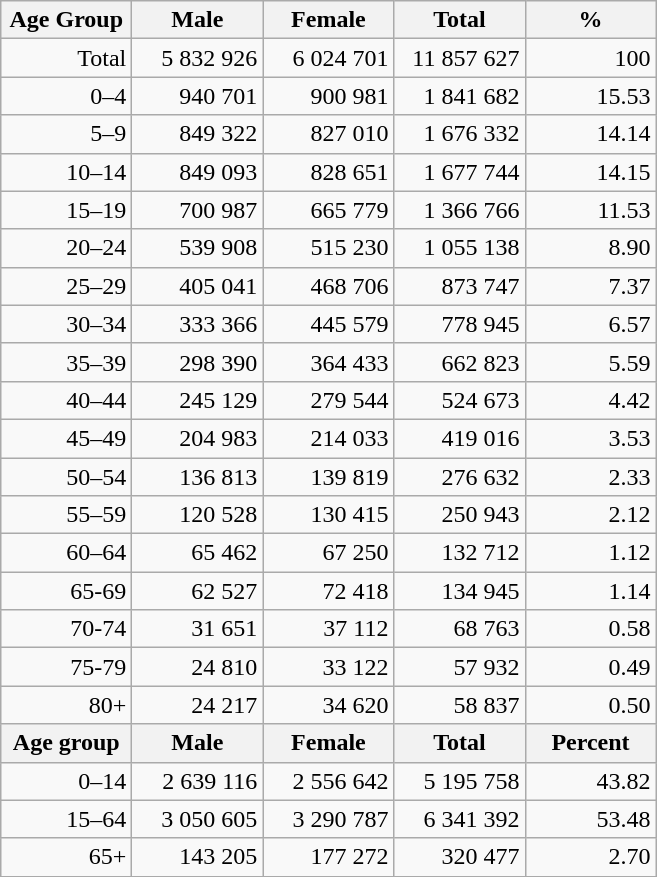<table class="wikitable">
<tr>
<th width="80pt">Age Group</th>
<th width="80pt">Male</th>
<th width="80pt">Female</th>
<th width="80pt">Total</th>
<th width="80pt">%</th>
</tr>
<tr>
<td align="right">Total</td>
<td align="right">5 832 926</td>
<td align="right">6 024 701</td>
<td align="right">11 857 627</td>
<td align="right">100</td>
</tr>
<tr>
<td align="right">0–4</td>
<td align="right">940 701</td>
<td align="right">900 981</td>
<td align="right">1 841 682</td>
<td align="right">15.53</td>
</tr>
<tr>
<td align="right">5–9</td>
<td align="right">849 322</td>
<td align="right">827 010</td>
<td align="right">1 676 332</td>
<td align="right">14.14</td>
</tr>
<tr>
<td align="right">10–14</td>
<td align="right">849 093</td>
<td align="right">828 651</td>
<td align="right">1 677 744</td>
<td align="right">14.15</td>
</tr>
<tr>
<td align="right">15–19</td>
<td align="right">700 987</td>
<td align="right">665 779</td>
<td align="right">1 366 766</td>
<td align="right">11.53</td>
</tr>
<tr>
<td align="right">20–24</td>
<td align="right">539 908</td>
<td align="right">515 230</td>
<td align="right">1 055 138</td>
<td align="right">8.90</td>
</tr>
<tr>
<td align="right">25–29</td>
<td align="right">405 041</td>
<td align="right">468 706</td>
<td align="right">873 747</td>
<td align="right">7.37</td>
</tr>
<tr>
<td align="right">30–34</td>
<td align="right">333 366</td>
<td align="right">445 579</td>
<td align="right">778 945</td>
<td align="right">6.57</td>
</tr>
<tr>
<td align="right">35–39</td>
<td align="right">298 390</td>
<td align="right">364 433</td>
<td align="right">662 823</td>
<td align="right">5.59</td>
</tr>
<tr>
<td align="right">40–44</td>
<td align="right">245 129</td>
<td align="right">279 544</td>
<td align="right">524 673</td>
<td align="right">4.42</td>
</tr>
<tr>
<td align="right">45–49</td>
<td align="right">204 983</td>
<td align="right">214 033</td>
<td align="right">419 016</td>
<td align="right">3.53</td>
</tr>
<tr>
<td align="right">50–54</td>
<td align="right">136 813</td>
<td align="right">139 819</td>
<td align="right">276 632</td>
<td align="right">2.33</td>
</tr>
<tr>
<td align="right">55–59</td>
<td align="right">120 528</td>
<td align="right">130 415</td>
<td align="right">250 943</td>
<td align="right">2.12</td>
</tr>
<tr>
<td align="right">60–64</td>
<td align="right">65 462</td>
<td align="right">67 250</td>
<td align="right">132 712</td>
<td align="right">1.12</td>
</tr>
<tr>
<td align="right">65-69</td>
<td align="right">62 527</td>
<td align="right">72 418</td>
<td align="right">134 945</td>
<td align="right">1.14</td>
</tr>
<tr>
<td align="right">70-74</td>
<td align="right">31 651</td>
<td align="right">37 112</td>
<td align="right">68 763</td>
<td align="right">0.58</td>
</tr>
<tr>
<td align="right">75-79</td>
<td align="right">24 810</td>
<td align="right">33 122</td>
<td align="right">57 932</td>
<td align="right">0.49</td>
</tr>
<tr>
<td align="right">80+</td>
<td align="right">24 217</td>
<td align="right">34 620</td>
<td align="right">58 837</td>
<td align="right">0.50</td>
</tr>
<tr>
<th width="50">Age group</th>
<th width="80pt">Male</th>
<th width="80">Female</th>
<th width="80">Total</th>
<th width="50">Percent</th>
</tr>
<tr>
<td align="right">0–14</td>
<td align="right">2 639 116</td>
<td align="right">2 556 642</td>
<td align="right">5 195 758</td>
<td align="right">43.82</td>
</tr>
<tr>
<td align="right">15–64</td>
<td align="right">3 050 605</td>
<td align="right">3 290 787</td>
<td align="right">6 341 392</td>
<td align="right">53.48</td>
</tr>
<tr>
<td align="right">65+</td>
<td align="right">143 205</td>
<td align="right">177 272</td>
<td align="right">320 477</td>
<td align="right">2.70</td>
</tr>
<tr>
</tr>
</table>
